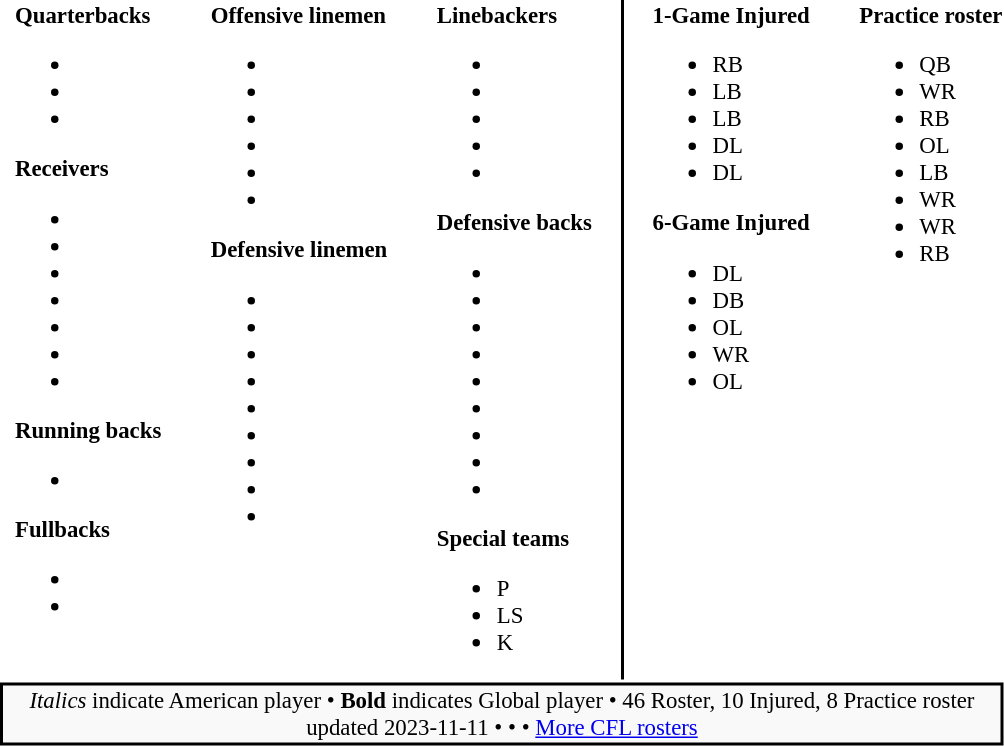<table class="toccolours" style="text-align: left;">
<tr>
<td style="width: 5px;"></td>
<td style="font-size: 95%;vertical-align:top;"><strong>Quarterbacks</strong><br><ul><li></li><li></li><li></li></ul><strong>Receivers</strong><ul><li></li><li></li><li></li><li></li><li></li><li></li><li></li></ul><strong>Running backs</strong><ul><li></li></ul><strong>Fullbacks</strong><ul><li></li><li></li></ul></td>
<td style="width: 25px;"></td>
<td style="font-size: 95%;vertical-align:top;"><strong>Offensive linemen</strong><br><ul><li></li><li></li><li></li><li></li><li></li><li></li></ul><strong>Defensive linemen</strong><ul><li></li><li></li><li></li><li></li><li></li><li></li><li></li><li></li><li></li></ul></td>
<td style="width: 25px;"></td>
<td style="font-size: 95%;vertical-align:top;"><strong>Linebackers</strong><br><ul><li></li><li></li><li></li><li></li><li></li></ul><strong>Defensive backs</strong><ul><li></li><li></li><li></li><li></li><li></li><li></li><li></li><li></li><li></li></ul><strong>Special teams</strong><ul><li> P</li><li> LS</li><li> K</li></ul></td>
<td style="width: 12px;"></td>
<td style="width: 0.5px; background-color:#000000"></td>
<td style="width: 12px;"></td>
<td style="font-size: 95%;vertical-align:top;"><strong>1-Game Injured </strong><br><ul><li> RB</li><li> LB</li><li> LB</li><li> DL</li><li> DL</li></ul><strong>6-Game Injured </strong><ul><li> DL</li><li> DB</li><li> OL</li><li> WR</li><li> OL</li></ul></td>
<td style="width: 25px;"></td>
<td style="font-size: 95%;vertical-align:top;"><strong>Practice roster</strong><br><ul><li> QB</li><li> WR</li><li> RB</li><li> OL</li><li> LB</li><li> WR</li><li> WR</li><li> RB</li></ul></td>
</tr>
<tr>
<td style="text-align:center;font-size: 95%;background:#F9F9F9;border:2px solid black" colspan="12"><em>Italics</em> indicate American player • <strong>Bold</strong> indicates Global player • 46 Roster, 10 Injured, 8 Practice roster<br><span></span> updated 2023-11-11 • <span></span> • <span></span> • <a href='#'>More CFL rosters</a></td>
</tr>
</table>
